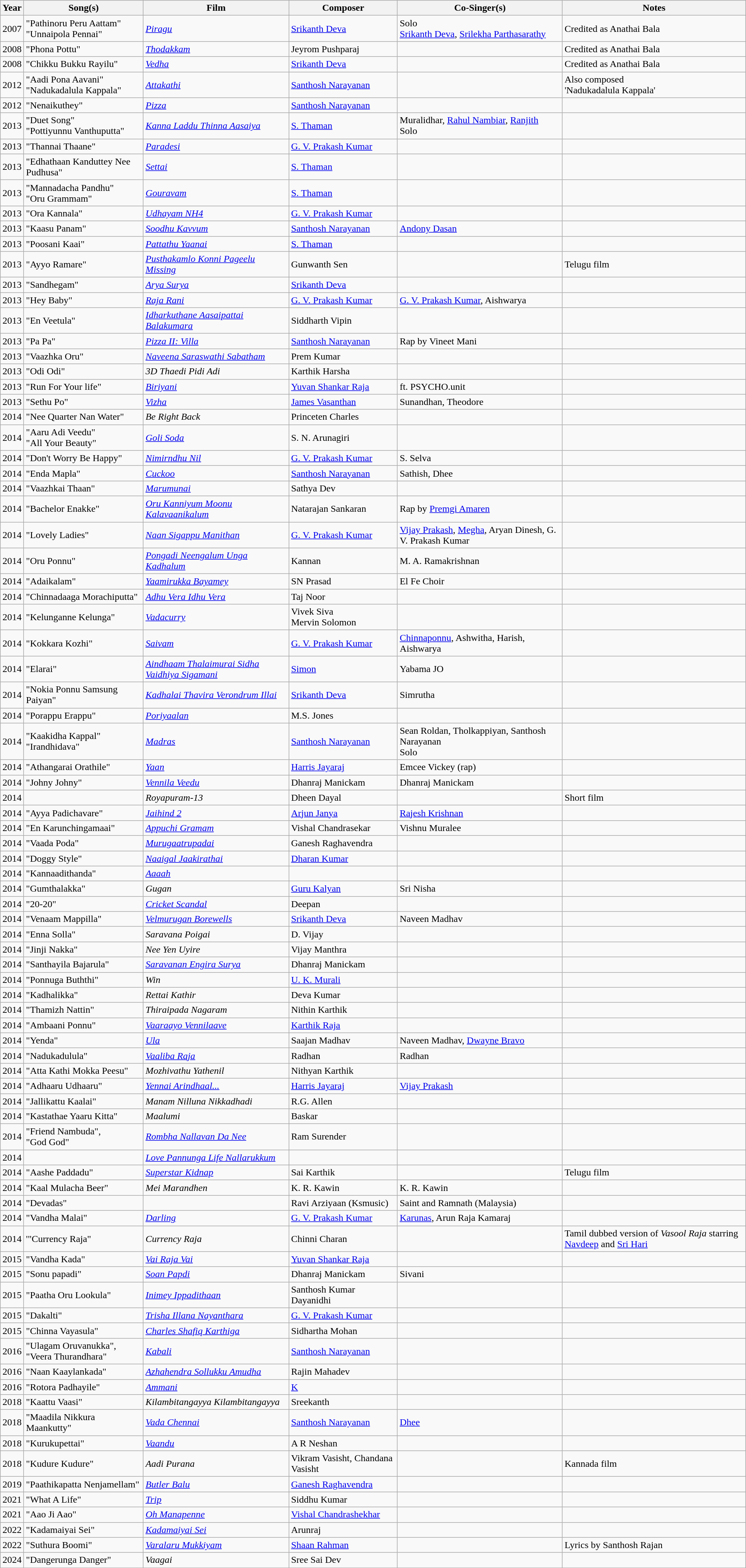<table class="wikitable sortable">
<tr>
<th>Year</th>
<th>Song(s)</th>
<th>Film</th>
<th>Composer</th>
<th>Co-Singer(s)</th>
<th>Notes</th>
</tr>
<tr>
<td>2007</td>
<td>"Pathinoru Peru Aattam" <br> "Unnaipola Pennai"</td>
<td><em><a href='#'>Piragu</a></em></td>
<td><a href='#'>Srikanth Deva</a></td>
<td>Solo <br> <a href='#'>Srikanth Deva</a>, <a href='#'>Srilekha Parthasarathy</a></td>
<td>Credited as Anathai Bala</td>
</tr>
<tr>
<td>2008</td>
<td>"Phona Pottu"</td>
<td><em><a href='#'>Thodakkam</a></em></td>
<td>Jeyrom Pushparaj</td>
<td></td>
<td>Credited as Anathai Bala</td>
</tr>
<tr>
<td>2008</td>
<td>"Chikku Bukku Rayilu"</td>
<td><em><a href='#'>Vedha</a></em></td>
<td><a href='#'>Srikanth Deva</a></td>
<td></td>
<td>Credited as Anathai Bala</td>
</tr>
<tr>
<td>2012</td>
<td>"Aadi Pona Aavani" <br> "Nadukadalula Kappala"</td>
<td><em><a href='#'>Attakathi</a></em></td>
<td><a href='#'>Santhosh Narayanan</a></td>
<td></td>
<td> Also composed <br> 'Nadukadalula Kappala'</td>
</tr>
<tr>
<td>2012</td>
<td>"Nenaikuthey"</td>
<td><em><a href='#'>Pizza</a></em></td>
<td><a href='#'>Santhosh Narayanan</a></td>
<td></td>
<td></td>
</tr>
<tr>
<td>2013</td>
<td>"Duet Song" <br> "Pottiyunnu Vanthuputta"</td>
<td><em><a href='#'>Kanna Laddu Thinna Aasaiya</a></em></td>
<td><a href='#'>S. Thaman</a></td>
<td>Muralidhar, <a href='#'>Rahul Nambiar</a>, <a href='#'>Ranjith</a> <br> Solo</td>
<td></td>
</tr>
<tr>
<td>2013</td>
<td>"Thannai Thaane"</td>
<td><em><a href='#'>Paradesi</a></em></td>
<td><a href='#'>G. V. Prakash Kumar</a></td>
<td></td>
<td></td>
</tr>
<tr>
<td>2013</td>
<td>"Edhathaan Kanduttey Nee Pudhusa"</td>
<td><em><a href='#'>Settai</a></em></td>
<td><a href='#'>S. Thaman</a></td>
<td></td>
<td></td>
</tr>
<tr>
<td>2013</td>
<td>"Mannadacha Pandhu" <br> "Oru Grammam"</td>
<td><em><a href='#'>Gouravam</a></em></td>
<td><a href='#'>S. Thaman</a></td>
<td></td>
<td></td>
</tr>
<tr>
<td>2013</td>
<td>"Ora Kannala"</td>
<td><em><a href='#'>Udhayam NH4</a></em></td>
<td><a href='#'>G. V. Prakash Kumar</a></td>
<td></td>
<td></td>
</tr>
<tr>
<td>2013</td>
<td>"Kaasu Panam"</td>
<td><em><a href='#'>Soodhu Kavvum</a></em></td>
<td><a href='#'>Santhosh Narayanan</a></td>
<td><a href='#'>Andony Dasan</a></td>
<td></td>
</tr>
<tr>
<td>2013</td>
<td>"Poosani Kaai"</td>
<td><em><a href='#'>Pattathu Yaanai</a></em></td>
<td><a href='#'>S. Thaman</a></td>
<td></td>
<td></td>
</tr>
<tr>
<td>2013</td>
<td>"Ayyo Ramare"</td>
<td><em><a href='#'>Pusthakamlo Konni Pageelu Missing</a></em></td>
<td>Gunwanth Sen</td>
<td></td>
<td>Telugu film</td>
</tr>
<tr>
<td>2013</td>
<td>"Sandhegam"</td>
<td><em><a href='#'>Arya Surya</a></em></td>
<td><a href='#'>Srikanth Deva</a></td>
<td></td>
<td></td>
</tr>
<tr>
<td>2013</td>
<td>"Hey Baby"</td>
<td><em><a href='#'>Raja Rani</a></em></td>
<td><a href='#'>G. V. Prakash Kumar</a></td>
<td><a href='#'>G. V. Prakash Kumar</a>, Aishwarya</td>
<td></td>
</tr>
<tr>
<td>2013</td>
<td>"En Veetula"</td>
<td><em><a href='#'>Idharkuthane Aasaipattai Balakumara</a></em></td>
<td>Siddharth Vipin</td>
<td></td>
<td></td>
</tr>
<tr>
<td>2013</td>
<td>"Pa Pa"</td>
<td><em><a href='#'>Pizza II: Villa</a></em></td>
<td><a href='#'>Santhosh Narayanan</a></td>
<td>Rap by Vineet Mani</td>
<td></td>
</tr>
<tr>
<td>2013</td>
<td>"Vaazhka Oru"</td>
<td><em><a href='#'>Naveena Saraswathi Sabatham</a></em></td>
<td>Prem Kumar</td>
<td></td>
<td></td>
</tr>
<tr>
<td>2013</td>
<td>"Odi Odi"</td>
<td><em>3D Thaedi Pidi Adi</em></td>
<td>Karthik Harsha</td>
<td></td>
<td></td>
</tr>
<tr>
<td>2013</td>
<td>"Run For Your life"</td>
<td><em><a href='#'>Biriyani</a></em></td>
<td><a href='#'>Yuvan Shankar Raja</a></td>
<td>ft. PSYCHO.unit</td>
<td></td>
</tr>
<tr>
<td>2013</td>
<td>"Sethu Po"</td>
<td><em><a href='#'>Vizha</a></em></td>
<td><a href='#'>James Vasanthan</a></td>
<td>Sunandhan, Theodore</td>
<td></td>
</tr>
<tr>
<td>2014</td>
<td>"Nee Quarter Nan Water"</td>
<td><em> Be Right Back</em></td>
<td>Princeten Charles</td>
<td></td>
<td></td>
</tr>
<tr>
<td>2014</td>
<td>"Aaru Adi Veedu" <br> "All Your Beauty"</td>
<td><em><a href='#'>Goli Soda</a></em></td>
<td>S. N. Arunagiri</td>
<td></td>
<td></td>
</tr>
<tr>
<td>2014</td>
<td>"Don't Worry Be Happy"</td>
<td><em><a href='#'>Nimirndhu Nil</a></em></td>
<td><a href='#'>G. V. Prakash Kumar</a></td>
<td>S. Selva</td>
<td></td>
</tr>
<tr>
<td>2014</td>
<td>"Enda Mapla"</td>
<td><em><a href='#'>Cuckoo</a></em></td>
<td><a href='#'>Santhosh Narayanan</a></td>
<td>Sathish, Dhee</td>
<td></td>
</tr>
<tr>
<td>2014</td>
<td>"Vaazhkai Thaan"</td>
<td><em><a href='#'>Marumunai</a></em></td>
<td>Sathya Dev</td>
<td></td>
<td></td>
</tr>
<tr>
<td>2014</td>
<td>"Bachelor Enakke"</td>
<td><em><a href='#'>Oru Kanniyum Moonu Kalavaanikalum</a></em></td>
<td>Natarajan Sankaran</td>
<td>Rap by <a href='#'>Premgi Amaren</a></td>
<td></td>
</tr>
<tr>
<td>2014</td>
<td>"Lovely Ladies"</td>
<td><em><a href='#'>Naan Sigappu Manithan</a></em></td>
<td><a href='#'>G. V. Prakash Kumar</a></td>
<td><a href='#'>Vijay Prakash</a>, <a href='#'>Megha</a>, Aryan Dinesh, G. V. Prakash Kumar</td>
<td></td>
</tr>
<tr>
<td>2014</td>
<td>"Oru Ponnu"</td>
<td><em><a href='#'>Pongadi Neengalum Unga Kadhalum</a></em></td>
<td>Kannan</td>
<td>M. A. Ramakrishnan</td>
<td></td>
</tr>
<tr>
<td>2014</td>
<td>"Adaikalam"</td>
<td><em><a href='#'>Yaamirukka Bayamey</a></em></td>
<td>SN Prasad</td>
<td>El Fe Choir</td>
<td></td>
</tr>
<tr>
<td>2014</td>
<td>"Chinnadaaga Morachiputta"</td>
<td><em><a href='#'>Adhu Vera Idhu Vera</a></em></td>
<td>Taj Noor</td>
<td></td>
<td></td>
</tr>
<tr>
<td>2014</td>
<td>"Kelunganne Kelunga"</td>
<td><em><a href='#'>Vadacurry</a></em></td>
<td>Vivek Siva <br> Mervin Solomon</td>
<td></td>
<td></td>
</tr>
<tr>
<td>2014</td>
<td>"Kokkara Kozhi"</td>
<td><em><a href='#'>Saivam</a></em></td>
<td><a href='#'>G. V. Prakash Kumar</a></td>
<td><a href='#'>Chinnaponnu</a>, Ashwitha, Harish, Aishwarya</td>
<td></td>
</tr>
<tr>
<td>2014</td>
<td>"Elarai"</td>
<td><em><a href='#'>Aindhaam Thalaimurai Sidha Vaidhiya Sigamani</a></em></td>
<td><a href='#'>Simon</a></td>
<td>Yabama JO</td>
<td></td>
</tr>
<tr>
<td>2014</td>
<td>"Nokia Ponnu Samsung Paiyan"</td>
<td><em><a href='#'>Kadhalai Thavira Verondrum Illai</a></em></td>
<td><a href='#'>Srikanth Deva</a></td>
<td>Simrutha</td>
<td></td>
</tr>
<tr>
<td>2014</td>
<td>"Porappu Erappu"</td>
<td><em><a href='#'>Poriyaalan</a></em></td>
<td>M.S. Jones</td>
<td></td>
<td></td>
</tr>
<tr>
<td>2014</td>
<td>"Kaakidha Kappal" <br> "Irandhidava"</td>
<td><em><a href='#'>Madras</a></em></td>
<td><a href='#'>Santhosh Narayanan</a></td>
<td>Sean Roldan, Tholkappiyan, Santhosh Narayanan <br> Solo</td>
<td></td>
</tr>
<tr>
<td>2014</td>
<td>"Athangarai Orathile"</td>
<td><em><a href='#'>Yaan</a></em></td>
<td><a href='#'>Harris Jayaraj</a></td>
<td>Emcee Vickey (rap)</td>
<td></td>
</tr>
<tr>
<td>2014</td>
<td>"Johny Johny"</td>
<td><em><a href='#'>Vennila Veedu</a></em></td>
<td>Dhanraj Manickam</td>
<td>Dhanraj Manickam</td>
<td></td>
</tr>
<tr>
<td>2014</td>
<td></td>
<td><em>Royapuram-13</em></td>
<td>Dheen Dayal</td>
<td></td>
<td>Short film</td>
</tr>
<tr>
<td>2014</td>
<td>"Ayya Padichavare"</td>
<td><em><a href='#'>Jaihind 2</a></em></td>
<td><a href='#'>Arjun Janya</a></td>
<td><a href='#'>Rajesh Krishnan</a></td>
<td></td>
</tr>
<tr>
<td>2014</td>
<td>"En Karunchingamaai"</td>
<td><em><a href='#'>Appuchi Gramam</a></em></td>
<td>Vishal Chandrasekar</td>
<td>Vishnu Muralee</td>
<td></td>
</tr>
<tr>
<td>2014</td>
<td>"Vaada Poda"</td>
<td><em><a href='#'>Murugaatrupadai</a></em></td>
<td>Ganesh Raghavendra</td>
<td></td>
<td></td>
</tr>
<tr>
<td>2014</td>
<td>"Doggy Style"</td>
<td><em><a href='#'>Naaigal Jaakirathai</a></em></td>
<td><a href='#'>Dharan Kumar</a></td>
<td></td>
<td></td>
</tr>
<tr>
<td>2014</td>
<td>"Kannaadithanda"</td>
<td><em><a href='#'>Aaaah</a></em></td>
<td></td>
<td></td>
<td></td>
</tr>
<tr>
<td>2014</td>
<td>"Gumthalakka"</td>
<td><em>Gugan</em></td>
<td><a href='#'>Guru Kalyan</a></td>
<td>Sri Nisha</td>
<td></td>
</tr>
<tr>
<td>2014</td>
<td>"20-20"</td>
<td><em><a href='#'>Cricket Scandal</a></em></td>
<td>Deepan</td>
<td></td>
<td></td>
</tr>
<tr>
<td>2014</td>
<td>"Venaam Mappilla"</td>
<td><em><a href='#'>Velmurugan Borewells</a></em></td>
<td><a href='#'>Srikanth Deva</a></td>
<td>Naveen Madhav</td>
</tr>
<tr>
<td>2014</td>
<td>"Enna Solla"</td>
<td><em>Saravana Poigai</em></td>
<td>D. Vijay</td>
<td></td>
<td></td>
</tr>
<tr>
<td>2014</td>
<td>"Jinji Nakka"</td>
<td><em>Nee Yen Uyire</em></td>
<td>Vijay Manthra</td>
<td></td>
<td></td>
</tr>
<tr>
<td>2014</td>
<td>"Santhayila Bajarula"</td>
<td><em><a href='#'>Saravanan Engira Surya</a></em></td>
<td>Dhanraj Manickam</td>
<td></td>
<td></td>
</tr>
<tr>
<td>2014</td>
<td>"Ponnuga Buththi"</td>
<td><em>Win</em></td>
<td><a href='#'>U. K. Murali</a></td>
<td></td>
<td></td>
</tr>
<tr>
<td>2014</td>
<td>"Kadhalikka"</td>
<td><em>Rettai Kathir</em></td>
<td>Deva Kumar</td>
<td></td>
<td></td>
</tr>
<tr>
<td>2014</td>
<td>"Thamizh Nattin"</td>
<td><em>Thiraipada Nagaram</em></td>
<td>Nithin Karthik</td>
<td></td>
<td></td>
</tr>
<tr>
<td>2014</td>
<td>"Ambaani Ponnu"</td>
<td><em><a href='#'>Vaaraayo Vennilaave</a></em></td>
<td><a href='#'>Karthik Raja</a></td>
<td></td>
<td></td>
</tr>
<tr>
<td>2014</td>
<td>"Yenda"</td>
<td><em><a href='#'>Ula</a></em></td>
<td>Saajan Madhav</td>
<td>Naveen Madhav, <a href='#'>Dwayne Bravo</a></td>
<td></td>
</tr>
<tr>
<td>2014</td>
<td>"Nadukadulula"</td>
<td><em><a href='#'>Vaaliba Raja</a></em></td>
<td>Radhan</td>
<td>Radhan</td>
<td></td>
</tr>
<tr>
<td>2014</td>
<td>"Atta Kathi Mokka Peesu"</td>
<td><em>Mozhivathu Yathenil</em></td>
<td>Nithyan Karthik</td>
<td></td>
<td></td>
</tr>
<tr>
<td>2014</td>
<td>"Adhaaru Udhaaru"</td>
<td><em><a href='#'>Yennai Arindhaal...</a></em></td>
<td><a href='#'>Harris Jayaraj</a></td>
<td><a href='#'>Vijay Prakash</a></td>
<td></td>
</tr>
<tr>
<td>2014</td>
<td>"Jallikattu Kaalai"</td>
<td><em>Manam Nilluna Nikkadhadi</em></td>
<td>R.G. Allen</td>
<td></td>
<td></td>
</tr>
<tr>
<td>2014</td>
<td>"Kastathae Yaaru Kitta"</td>
<td><em>Maalumi</em></td>
<td>Baskar</td>
<td></td>
<td></td>
</tr>
<tr>
<td>2014</td>
<td>"Friend Nambuda",<br>"God God"</td>
<td><em><a href='#'>Rombha Nallavan Da Nee</a></em></td>
<td>Ram Surender</td>
<td></td>
<td></td>
</tr>
<tr>
<td>2014</td>
<td></td>
<td><em><a href='#'>Love Pannunga Life Nallarukkum</a></em></td>
<td></td>
<td></td>
<td></td>
</tr>
<tr>
<td>2014</td>
<td>"Aashe Paddadu"</td>
<td><em><a href='#'>Superstar Kidnap</a></em></td>
<td>Sai Karthik</td>
<td></td>
<td>Telugu film</td>
</tr>
<tr>
<td>2014</td>
<td>"Kaal Mulacha Beer"</td>
<td><em>Mei Marandhen</em></td>
<td>K. R. Kawin</td>
<td>K. R. Kawin</td>
<td></td>
</tr>
<tr>
<td>2014</td>
<td>"Devadas"</td>
<td></td>
<td>Ravi Arziyaan (Ksmusic)</td>
<td>Saint and Ramnath (Malaysia)</td>
<td></td>
</tr>
<tr>
<td>2014</td>
<td>"Vandha Malai"</td>
<td><em><a href='#'>Darling</a></em></td>
<td><a href='#'>G. V. Prakash Kumar</a></td>
<td><a href='#'>Karunas</a>, Arun Raja Kamaraj</td>
<td></td>
</tr>
<tr>
<td>2014</td>
<td>'"Currency Raja"</td>
<td><em>Currency Raja</em></td>
<td>Chinni Charan</td>
<td></td>
<td>Tamil dubbed version of <em>Vasool Raja</em> starring <a href='#'>Navdeep</a> and <a href='#'>Sri Hari</a></td>
</tr>
<tr>
<td>2015</td>
<td>"Vandha Kada"</td>
<td><em><a href='#'>Vai Raja Vai</a></em></td>
<td><a href='#'>Yuvan Shankar Raja</a></td>
<td></td>
<td></td>
</tr>
<tr>
<td>2015</td>
<td>"Sonu papadi"</td>
<td><em><a href='#'>Soan Papdi</a></em></td>
<td>Dhanraj Manickam</td>
<td>Sivani</td>
<td></td>
</tr>
<tr>
<td>2015</td>
<td>"Paatha Oru Lookula"</td>
<td><em><a href='#'>Inimey Ippadithaan</a></em></td>
<td>Santhosh Kumar Dayanidhi</td>
<td></td>
<td></td>
</tr>
<tr>
<td>2015</td>
<td>"Dakalti"</td>
<td><em><a href='#'>Trisha Illana Nayanthara</a></em></td>
<td><a href='#'>G. V. Prakash Kumar</a></td>
<td></td>
<td></td>
</tr>
<tr>
<td>2015</td>
<td>"Chinna Vayasula"</td>
<td><em><a href='#'>Charles Shafiq Karthiga</a></em></td>
<td>Sidhartha Mohan</td>
<td></td>
<td></td>
</tr>
<tr>
<td>2016</td>
<td>"Ulagam Oruvanukka",<br>"Veera Thurandhara"</td>
<td><em><a href='#'>Kabali</a></em></td>
<td><a href='#'>Santhosh Narayanan</a></td>
<td></td>
<td></td>
</tr>
<tr>
<td>2016</td>
<td>"Naan Kaaylankada"</td>
<td><em><a href='#'>Azhahendra Sollukku Amudha</a></em></td>
<td>Rajin Mahadev</td>
<td></td>
<td></td>
</tr>
<tr>
<td>2016</td>
<td>"Rotora Padhayile"</td>
<td><em><a href='#'>Ammani</a></em></td>
<td><a href='#'>K</a></td>
<td></td>
<td></td>
</tr>
<tr>
<td>2018</td>
<td>"Kaattu Vaasi"</td>
<td><em>Kilambitangayya Kilambitangayya</em></td>
<td>Sreekanth</td>
<td></td>
<td></td>
</tr>
<tr>
<td>2018</td>
<td>"Maadila Nikkura Maankutty"</td>
<td><em><a href='#'>Vada Chennai</a></em></td>
<td><a href='#'>Santhosh Narayanan</a></td>
<td><a href='#'>Dhee</a></td>
<td></td>
</tr>
<tr>
<td>2018</td>
<td>"Kurukupettai"</td>
<td><em><a href='#'>Vaandu</a></em></td>
<td>A R Neshan</td>
<td></td>
<td></td>
</tr>
<tr>
<td>2018</td>
<td>"Kudure Kudure"</td>
<td><em>Aadi Purana</em></td>
<td>Vikram Vasisht, Chandana Vasisht</td>
<td></td>
<td>Kannada film</td>
</tr>
<tr>
<td>2019</td>
<td>"Paathikapatta Nenjamellam"</td>
<td><em><a href='#'>Butler Balu</a></em></td>
<td><a href='#'>Ganesh Raghavendra</a></td>
<td></td>
<td></td>
</tr>
<tr>
<td>2021</td>
<td>"What A Life"</td>
<td><em><a href='#'>Trip</a></em></td>
<td>Siddhu Kumar</td>
<td></td>
<td></td>
</tr>
<tr>
<td>2021</td>
<td>"Aao Ji Aao"</td>
<td><em><a href='#'>Oh Manapenne</a></em></td>
<td><a href='#'>Vishal Chandrashekhar</a></td>
<td></td>
<td></td>
</tr>
<tr>
<td>2022</td>
<td>"Kadamaiyai Sei"</td>
<td><em><a href='#'>Kadamaiyai Sei</a></em></td>
<td>Arunraj</td>
<td></td>
<td></td>
</tr>
<tr>
<td>2022</td>
<td>"Suthura Boomi"</td>
<td><em><a href='#'>Varalaru Mukkiyam</a></em></td>
<td><a href='#'>Shaan Rahman</a></td>
<td></td>
<td>Lyrics by Santhosh Rajan</td>
</tr>
<tr>
<td>2024</td>
<td>"Dangerunga Danger"</td>
<td><em>Vaagai</em></td>
<td>Sree Sai Dev</td>
<td></td>
<td></td>
</tr>
<tr>
</tr>
</table>
